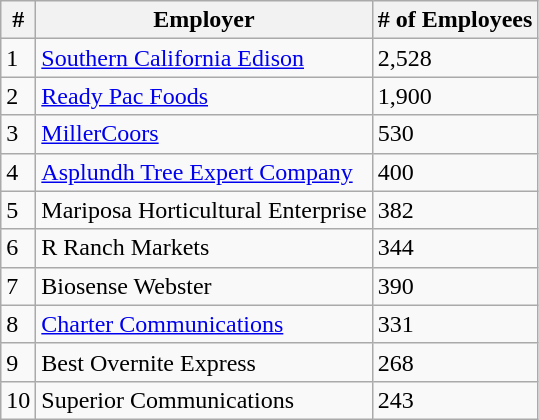<table class="wikitable">
<tr>
<th>#</th>
<th>Employer</th>
<th># of Employees</th>
</tr>
<tr>
<td>1</td>
<td><a href='#'>Southern California Edison</a></td>
<td>2,528</td>
</tr>
<tr>
<td>2</td>
<td><a href='#'>Ready Pac Foods</a></td>
<td>1,900</td>
</tr>
<tr>
<td>3</td>
<td><a href='#'>MillerCoors</a></td>
<td>530</td>
</tr>
<tr>
<td>4</td>
<td><a href='#'>Asplundh Tree Expert Company</a></td>
<td>400</td>
</tr>
<tr>
<td>5</td>
<td>Mariposa Horticultural Enterprise</td>
<td>382</td>
</tr>
<tr>
<td>6</td>
<td>R Ranch Markets</td>
<td>344</td>
</tr>
<tr>
<td>7</td>
<td>Biosense Webster</td>
<td>390</td>
</tr>
<tr>
<td>8</td>
<td><a href='#'>Charter Communications</a></td>
<td>331</td>
</tr>
<tr>
<td>9</td>
<td>Best Overnite Express</td>
<td>268</td>
</tr>
<tr>
<td>10</td>
<td>Superior Communications</td>
<td>243</td>
</tr>
</table>
